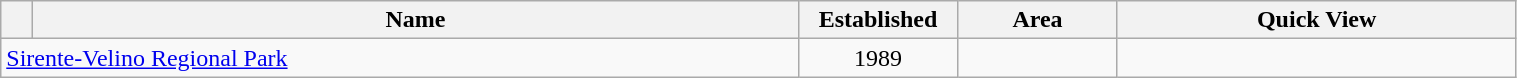<table class="wikitable sortable" border="1" width="80%">
<tr>
<th style="width:2%" class="unsortable"></th>
<th style="width:48%">Name</th>
<th style="width:10%">Established</th>
<th style="width:10%">Area</th>
<th style="width:25%" class="unsortable">Quick View</th>
</tr>
<tr>
<td colspan="2"><a href='#'>Sirente-Velino Regional Park</a></td>
<td align="center">1989</td>
<td align="center"></td>
<td></td>
</tr>
</table>
